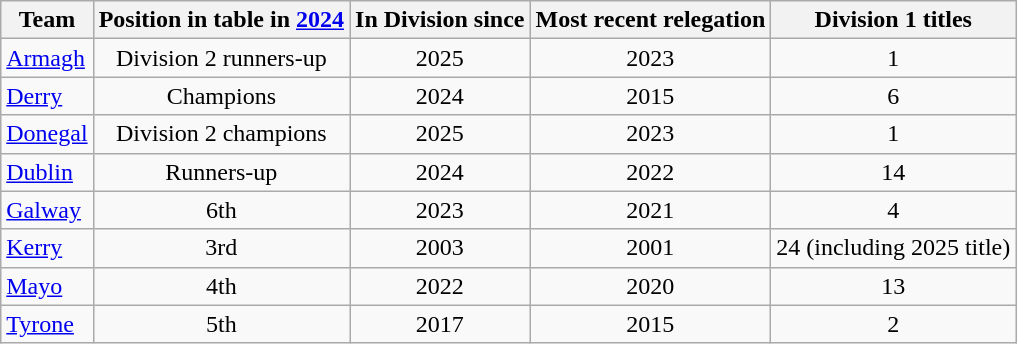<table class="wikitable sortable" style="text-align:center">
<tr>
<th>Team</th>
<th>Position in table in <a href='#'>2024</a></th>
<th>In Division since</th>
<th>Most recent relegation</th>
<th>Division 1 titles</th>
</tr>
<tr>
<td style="text-align:left"><a href='#'>Armagh</a></td>
<td>Division 2 runners-up</td>
<td>2025</td>
<td>2023</td>
<td>1</td>
</tr>
<tr>
<td style="text-align:left"> <a href='#'>Derry</a></td>
<td>Champions</td>
<td>2024</td>
<td>2015</td>
<td>6</td>
</tr>
<tr>
<td style="text-align:left"><a href='#'>Donegal</a></td>
<td>Division 2 champions</td>
<td>2025</td>
<td>2023</td>
<td>1</td>
</tr>
<tr>
<td style="text-align:left"> <a href='#'>Dublin</a></td>
<td>Runners-up</td>
<td>2024</td>
<td>2022</td>
<td>14</td>
</tr>
<tr>
<td style="text-align:left"> <a href='#'>Galway</a></td>
<td>6th</td>
<td>2023</td>
<td>2021</td>
<td>4</td>
</tr>
<tr>
<td style="text-align:left"> <a href='#'>Kerry</a></td>
<td>3rd</td>
<td>2003</td>
<td>2001</td>
<td>24 (including 2025 title)</td>
</tr>
<tr>
<td style="text-align:left"> <a href='#'>Mayo</a></td>
<td>4th</td>
<td>2022</td>
<td>2020</td>
<td>13</td>
</tr>
<tr>
<td style="text-align:left"> <a href='#'>Tyrone</a></td>
<td>5th</td>
<td>2017</td>
<td>2015</td>
<td>2</td>
</tr>
</table>
